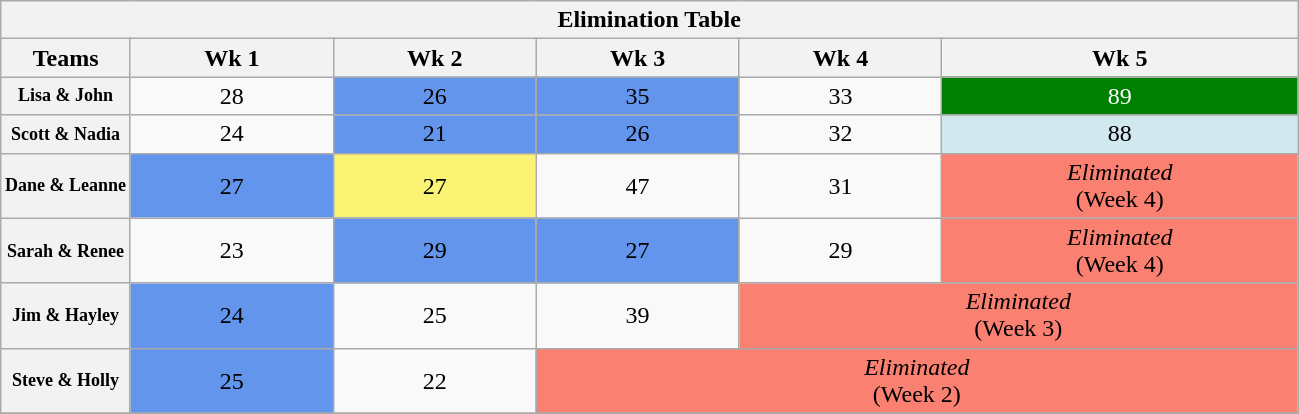<table class="wikitable" style="text-align:center">
<tr>
<th colspan="6">Elimination Table</th>
</tr>
<tr>
<th style="width:10%; text-align:centre;">Teams</th>
<th>Wk 1</th>
<th>Wk 2</th>
<th>Wk 3</th>
<th>Wk 4</th>
<th>Wk 5</th>
</tr>
<tr>
<th style="font-size: 9pt" style="background:navy; color:white;">Lisa & John</th>
<td>28</td>
<td style="background:cornflowerblue;">26</td>
<td style="background:cornflowerblue;">35</td>
<td>33</td>
<td style="background:green; color:white;">89</td>
</tr>
<tr>
<th style="font-size: 9pt" style="background:navy; color:white;">Scott & Nadia</th>
<td>24</td>
<td style="background:cornflowerblue;">21</td>
<td style="background:cornflowerblue;">26</td>
<td>32</td>
<td style="background:#d1e8ef;">88</td>
</tr>
<tr>
<th style="font-size: 9pt" style="background:#e50b35;">Dane & Leanne</th>
<td style="background:cornflowerblue;">27</td>
<td style="background:#FBF373;">27</td>
<td>47</td>
<td>31</td>
<td style="background:salmon;"><em>Eliminated</em><br>(Week 4)</td>
</tr>
<tr>
<th style="font-size: 9pt" style="background:navy; color:white;">Sarah & Renee</th>
<td>23</td>
<td style="background:cornflowerblue;">29</td>
<td style="background:cornflowerblue;">27</td>
<td>29</td>
<td style="background:salmon;"><em>Eliminated</em><br>(Week 4)</td>
</tr>
<tr>
<th style="font-size: 9pt" style="background:#e50b35;">Jim & Hayley</th>
<td style="background:cornflowerblue;">24</td>
<td>25</td>
<td>39</td>
<td colspan="2" style="background:salmon;"><em>Eliminated</em><br>(Week 3)</td>
</tr>
<tr>
<th style="font-size: 9pt" style="background:#e50b35;">Steve & Holly</th>
<td style="background:cornflowerblue;">25</td>
<td>22</td>
<td colspan="3" style="background:salmon;"><em>Eliminated</em><br>(Week 2)</td>
</tr>
<tr>
</tr>
</table>
